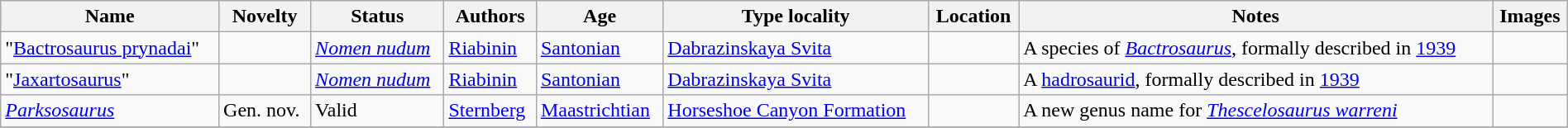<table class="wikitable sortable" align="center" width="100%">
<tr>
<th>Name</th>
<th>Novelty</th>
<th>Status</th>
<th>Authors</th>
<th>Age</th>
<th>Type locality</th>
<th>Location</th>
<th>Notes</th>
<th>Images</th>
</tr>
<tr>
<td>"<a href='#'>Bactrosaurus prynadai</a>"</td>
<td></td>
<td><em><a href='#'>Nomen nudum</a></em></td>
<td><a href='#'>Riabinin</a></td>
<td><a href='#'>Santonian</a></td>
<td><a href='#'>Dabrazinskaya Svita</a></td>
<td></td>
<td>A species of <em><a href='#'>Bactrosaurus</a></em>, formally described in <a href='#'>1939</a></td>
</tr>
<tr>
<td>"<a href='#'>Jaxartosaurus</a>"</td>
<td></td>
<td><em><a href='#'>Nomen nudum</a></em></td>
<td><a href='#'>Riabinin</a></td>
<td><a href='#'>Santonian</a></td>
<td><a href='#'>Dabrazinskaya Svita</a></td>
<td></td>
<td>A <a href='#'>hadrosaurid</a>, formally described in <a href='#'>1939</a></td>
<td></td>
</tr>
<tr>
<td><em><a href='#'>Parksosaurus</a></em></td>
<td>Gen. nov.</td>
<td>Valid</td>
<td><a href='#'>Sternberg</a></td>
<td><a href='#'>Maastrichtian</a></td>
<td><a href='#'>Horseshoe Canyon Formation</a></td>
<td></td>
<td>A new genus name for <em><a href='#'>Thescelosaurus warreni</a></em></td>
<td></td>
</tr>
<tr>
</tr>
</table>
